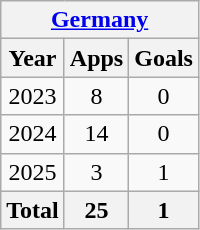<table class="wikitable" style="text-align:center">
<tr>
<th colspan=3><a href='#'>Germany</a></th>
</tr>
<tr>
<th>Year</th>
<th>Apps</th>
<th>Goals</th>
</tr>
<tr>
<td>2023</td>
<td>8</td>
<td>0</td>
</tr>
<tr>
<td>2024</td>
<td>14</td>
<td>0</td>
</tr>
<tr>
<td>2025</td>
<td>3</td>
<td>1</td>
</tr>
<tr>
<th>Total</th>
<th>25</th>
<th>1</th>
</tr>
</table>
